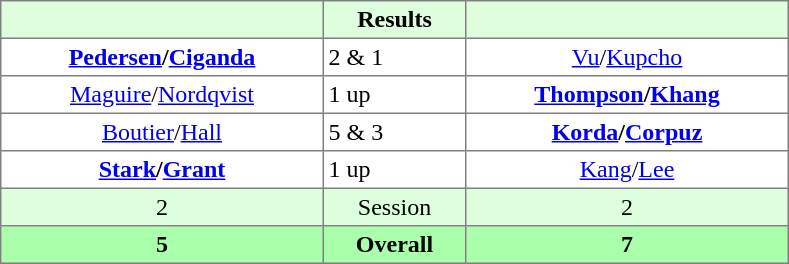<table border="1" cellpadding="3" style="border-collapse:collapse; text-align:center;">
<tr style="background:#dfd;">
<th style="width:13em;"></th>
<th style="width:5.5em;">Results</th>
<th style="width:13em;"></th>
</tr>
<tr>
<td><strong><a href='#'>Pedersen</a>/<a href='#'>Ciganda</a></strong></td>
<td align=left> 2 & 1</td>
<td><a href='#'>Vu</a>/<a href='#'>Kupcho</a></td>
</tr>
<tr>
<td><a href='#'>Maguire</a>/<a href='#'>Nordqvist</a></td>
<td align=left> 1 up</td>
<td><strong><a href='#'>Thompson</a>/<a href='#'>Khang</a></strong></td>
</tr>
<tr>
<td><a href='#'>Boutier</a>/<a href='#'>Hall</a></td>
<td align=left> 5 & 3</td>
<td><strong><a href='#'>Korda</a>/<a href='#'>Corpuz</a></strong></td>
</tr>
<tr>
<td><strong><a href='#'>Stark</a>/<a href='#'>Grant</a></strong></td>
<td align=left> 1 up</td>
<td><a href='#'>Kang</a>/<a href='#'>Lee</a></td>
</tr>
<tr style="background:#dfd;">
<td>2</td>
<td>Session</td>
<td>2</td>
</tr>
<tr style="background:#afa;">
<th>5</th>
<th>Overall</th>
<th>7</th>
</tr>
</table>
